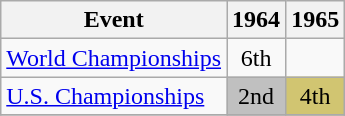<table class="wikitable">
<tr>
<th>Event</th>
<th>1964</th>
<th>1965</th>
</tr>
<tr>
<td><a href='#'>World Championships</a></td>
<td align="center">6th</td>
<td></td>
</tr>
<tr>
<td><a href='#'>U.S. Championships</a></td>
<td align="center" bgcolor="silver">2nd</td>
<td align="center" bgcolor="d1c571">4th</td>
</tr>
<tr>
</tr>
</table>
